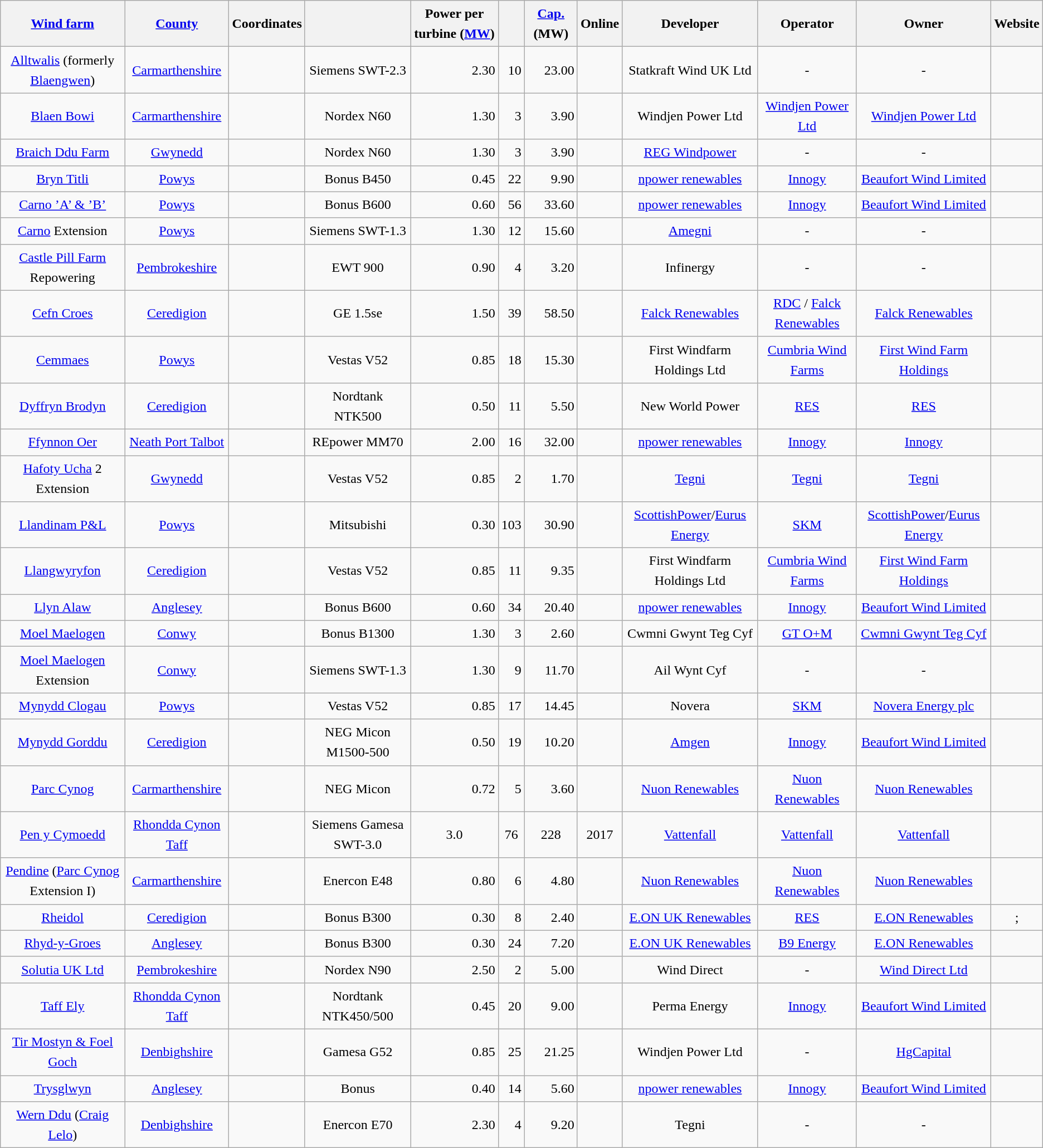<table class="wikitable sortable" style="font-size:100%;border:0px;text-align:center;line-height:150%;table-layout: fixed">
<tr>
<th scope="col"><a href='#'>Wind farm</a></th>
<th scope="col"><a href='#'>County</a></th>
<th scope="col" class="unsortable">Coordinates</th>
<th scope="col"></th>
<th scope="col">Power per turbine (<a href='#'>MW</a>)</th>
<th scope="col"></th>
<th scope="col"><a href='#'>Cap.</a> (MW)</th>
<th scope="col">Online</th>
<th scope="col">Developer</th>
<th scope="col">Operator</th>
<th scope="col">Owner</th>
<th scope="col" class="unsortable">Website</th>
</tr>
<tr>
<td><a href='#'>Alltwalis</a> (formerly <a href='#'>Blaengwen</a>)</td>
<td><a href='#'>Carmarthenshire</a></td>
<td></td>
<td>Siemens SWT-2.3</td>
<td style="text-align:right;">2.30</td>
<td style="text-align:right;">10</td>
<td style="text-align:right;">23.00</td>
<td></td>
<td>Statkraft Wind UK Ltd</td>
<td>-</td>
<td>-</td>
<td></td>
</tr>
<tr>
<td><a href='#'>Blaen Bowi</a></td>
<td><a href='#'>Carmarthenshire</a></td>
<td></td>
<td>Nordex N60</td>
<td style="text-align:right;">1.30</td>
<td style="text-align:right;">3</td>
<td style="text-align:right;">3.90</td>
<td></td>
<td>Windjen Power Ltd</td>
<td><a href='#'>Windjen Power Ltd</a></td>
<td><a href='#'>Windjen Power Ltd</a></td>
<td></td>
</tr>
<tr>
<td><a href='#'>Braich Ddu Farm</a></td>
<td><a href='#'>Gwynedd</a></td>
<td></td>
<td>Nordex N60</td>
<td style="text-align:right;">1.30</td>
<td style="text-align:right;">3</td>
<td style="text-align:right;">3.90</td>
<td></td>
<td><a href='#'>REG Windpower</a></td>
<td>-</td>
<td>-</td>
<td></td>
</tr>
<tr>
<td><a href='#'>Bryn Titli</a></td>
<td><a href='#'>Powys</a></td>
<td></td>
<td>Bonus B450</td>
<td style="text-align:right;">0.45</td>
<td style="text-align:right;">22</td>
<td style="text-align:right;">9.90</td>
<td></td>
<td><a href='#'>npower renewables</a></td>
<td><a href='#'>Innogy</a></td>
<td><a href='#'>Beaufort Wind Limited</a></td>
<td></td>
</tr>
<tr>
<td><a href='#'>Carno ’A’ & ’B’</a></td>
<td><a href='#'>Powys</a></td>
<td></td>
<td>Bonus B600</td>
<td style="text-align:right;">0.60</td>
<td style="text-align:right;">56</td>
<td style="text-align:right;">33.60</td>
<td></td>
<td><a href='#'>npower renewables</a></td>
<td><a href='#'>Innogy</a></td>
<td><a href='#'>Beaufort Wind Limited</a></td>
<td></td>
</tr>
<tr>
<td><a href='#'>Carno</a> Extension</td>
<td><a href='#'>Powys</a></td>
<td></td>
<td>Siemens SWT-1.3</td>
<td style="text-align:right;">1.30</td>
<td style="text-align:right;">12</td>
<td style="text-align:right;">15.60</td>
<td></td>
<td><a href='#'>Amegni</a></td>
<td>-</td>
<td>-</td>
<td></td>
</tr>
<tr>
<td><a href='#'>Castle Pill Farm</a> Repowering</td>
<td><a href='#'>Pembrokeshire</a></td>
<td></td>
<td>EWT 900</td>
<td style="text-align:right;">0.90</td>
<td style="text-align:right;">4</td>
<td style="text-align:right;">3.20</td>
<td></td>
<td>Infinergy</td>
<td>-</td>
<td>-</td>
<td></td>
</tr>
<tr>
<td><a href='#'>Cefn Croes</a></td>
<td><a href='#'>Ceredigion</a></td>
<td></td>
<td>GE 1.5se</td>
<td style="text-align:right;">1.50</td>
<td style="text-align:right;">39</td>
<td style="text-align:right;">58.50</td>
<td></td>
<td><a href='#'>Falck Renewables</a></td>
<td><a href='#'>RDC</a> / <a href='#'>Falck Renewables</a></td>
<td><a href='#'>Falck Renewables</a></td>
<td></td>
</tr>
<tr>
<td><a href='#'>Cemmaes</a></td>
<td><a href='#'>Powys</a></td>
<td></td>
<td>Vestas V52</td>
<td style="text-align:right;">0.85</td>
<td style="text-align:right;">18</td>
<td style="text-align:right;">15.30</td>
<td></td>
<td>First Windfarm Holdings Ltd</td>
<td><a href='#'>Cumbria Wind Farms</a></td>
<td><a href='#'>First Wind Farm Holdings</a></td>
<td></td>
</tr>
<tr>
<td><a href='#'>Dyffryn Brodyn</a></td>
<td><a href='#'>Ceredigion</a></td>
<td></td>
<td>Nordtank NTK500</td>
<td style="text-align:right;">0.50</td>
<td style="text-align:right;">11</td>
<td style="text-align:right;">5.50</td>
<td></td>
<td>New World Power</td>
<td><a href='#'>RES</a></td>
<td><a href='#'>RES</a></td>
<td></td>
</tr>
<tr>
<td><a href='#'>Ffynnon Oer</a></td>
<td><a href='#'>Neath Port Talbot</a></td>
<td></td>
<td>REpower MM70</td>
<td style="text-align:right;">2.00</td>
<td style="text-align:right;">16</td>
<td style="text-align:right;">32.00</td>
<td></td>
<td><a href='#'>npower renewables</a></td>
<td><a href='#'>Innogy</a></td>
<td><a href='#'>Innogy</a></td>
<td></td>
</tr>
<tr>
<td><a href='#'>Hafoty Ucha</a> 2 Extension</td>
<td><a href='#'>Gwynedd</a></td>
<td></td>
<td>Vestas V52</td>
<td style="text-align:right;">0.85</td>
<td style="text-align:right;">2</td>
<td style="text-align:right;">1.70</td>
<td></td>
<td><a href='#'>Tegni</a></td>
<td><a href='#'>Tegni</a></td>
<td><a href='#'>Tegni</a></td>
<td></td>
</tr>
<tr>
<td><a href='#'>Llandinam P&L</a></td>
<td><a href='#'>Powys</a></td>
<td></td>
<td>Mitsubishi</td>
<td style="text-align:right;">0.30</td>
<td style="text-align:right;">103</td>
<td style="text-align:right;">30.90</td>
<td></td>
<td><a href='#'>ScottishPower</a>/<a href='#'>Eurus Energy</a></td>
<td><a href='#'>SKM</a></td>
<td><a href='#'>ScottishPower</a>/<a href='#'>Eurus Energy</a></td>
<td></td>
</tr>
<tr>
<td><a href='#'>Llangwyryfon</a></td>
<td><a href='#'>Ceredigion</a></td>
<td></td>
<td>Vestas V52</td>
<td style="text-align:right;">0.85</td>
<td style="text-align:right;">11</td>
<td style="text-align:right;">9.35</td>
<td></td>
<td>First Windfarm Holdings Ltd</td>
<td><a href='#'>Cumbria Wind Farms</a></td>
<td><a href='#'>First Wind Farm Holdings</a></td>
<td></td>
</tr>
<tr>
<td><a href='#'>Llyn Alaw</a></td>
<td><a href='#'>Anglesey</a></td>
<td></td>
<td>Bonus B600</td>
<td style="text-align:right;">0.60</td>
<td style="text-align:right;">34</td>
<td style="text-align:right;">20.40</td>
<td></td>
<td><a href='#'>npower renewables</a></td>
<td><a href='#'>Innogy</a></td>
<td><a href='#'>Beaufort Wind Limited</a></td>
<td></td>
</tr>
<tr>
<td><a href='#'>Moel Maelogen</a></td>
<td><a href='#'>Conwy</a></td>
<td></td>
<td>Bonus B1300</td>
<td style="text-align:right;">1.30</td>
<td style="text-align:right;">3</td>
<td style="text-align:right;">2.60</td>
<td></td>
<td>Cwmni Gwynt Teg Cyf</td>
<td><a href='#'>GT O+M</a></td>
<td><a href='#'>Cwmni Gwynt Teg Cyf</a></td>
<td></td>
</tr>
<tr>
<td><a href='#'>Moel Maelogen</a> Extension</td>
<td><a href='#'>Conwy</a></td>
<td></td>
<td>Siemens SWT-1.3</td>
<td style="text-align:right;">1.30</td>
<td style="text-align:right;">9</td>
<td style="text-align:right;">11.70</td>
<td></td>
<td>Ail Wynt Cyf</td>
<td>-</td>
<td>-</td>
<td></td>
</tr>
<tr>
<td><a href='#'>Mynydd Clogau</a></td>
<td><a href='#'>Powys</a></td>
<td></td>
<td>Vestas V52</td>
<td style="text-align:right;">0.85</td>
<td style="text-align:right;">17</td>
<td style="text-align:right;">14.45</td>
<td></td>
<td>Novera</td>
<td><a href='#'>SKM</a></td>
<td><a href='#'>Novera Energy plc</a></td>
<td></td>
</tr>
<tr>
<td><a href='#'>Mynydd Gorddu</a></td>
<td><a href='#'>Ceredigion</a></td>
<td></td>
<td>NEG Micon M1500-500</td>
<td style="text-align:right;">0.50</td>
<td style="text-align:right;">19</td>
<td style="text-align:right;">10.20</td>
<td></td>
<td><a href='#'>Amgen</a></td>
<td><a href='#'>Innogy</a></td>
<td><a href='#'>Beaufort Wind Limited</a></td>
<td></td>
</tr>
<tr>
<td><a href='#'>Parc Cynog</a></td>
<td><a href='#'>Carmarthenshire</a></td>
<td></td>
<td>NEG Micon</td>
<td style="text-align:right;">0.72</td>
<td style="text-align:right;">5</td>
<td style="text-align:right;">3.60</td>
<td></td>
<td><a href='#'>Nuon Renewables</a></td>
<td><a href='#'>Nuon Renewables</a></td>
<td><a href='#'>Nuon Renewables</a></td>
<td></td>
</tr>
<tr>
<td><a href='#'>Pen y Cymoedd</a></td>
<td><a href='#'>Rhondda Cynon Taff</a></td>
<td></td>
<td>Siemens Gamesa SWT-3.0</td>
<td>3.0</td>
<td>76</td>
<td>228</td>
<td>2017</td>
<td><a href='#'>Vattenfall</a></td>
<td><a href='#'>Vattenfall</a></td>
<td><a href='#'>Vattenfall</a></td>
<td></td>
</tr>
<tr>
<td><a href='#'>Pendine</a> (<a href='#'>Parc Cynog</a> Extension I)</td>
<td><a href='#'>Carmarthenshire</a></td>
<td></td>
<td>Enercon E48</td>
<td style="text-align:right;">0.80</td>
<td style="text-align:right;">6</td>
<td style="text-align:right;">4.80</td>
<td></td>
<td><a href='#'>Nuon Renewables</a></td>
<td><a href='#'>Nuon Renewables</a></td>
<td><a href='#'>Nuon Renewables</a></td>
<td></td>
</tr>
<tr>
<td><a href='#'>Rheidol</a></td>
<td><a href='#'>Ceredigion</a></td>
<td></td>
<td>Bonus B300</td>
<td style="text-align:right;">0.30</td>
<td style="text-align:right;">8</td>
<td style="text-align:right;">2.40</td>
<td></td>
<td><a href='#'>E.ON UK Renewables</a></td>
<td><a href='#'>RES</a></td>
<td><a href='#'>E.ON Renewables</a></td>
<td>; </td>
</tr>
<tr>
<td><a href='#'>Rhyd-y-Groes</a></td>
<td><a href='#'>Anglesey</a></td>
<td></td>
<td>Bonus B300</td>
<td style="text-align:right;">0.30</td>
<td style="text-align:right;">24</td>
<td style="text-align:right;">7.20</td>
<td></td>
<td><a href='#'>E.ON UK Renewables</a></td>
<td><a href='#'>B9 Energy</a></td>
<td><a href='#'>E.ON Renewables</a></td>
<td></td>
</tr>
<tr>
<td><a href='#'>Solutia UK Ltd</a></td>
<td><a href='#'>Pembrokeshire</a></td>
<td></td>
<td>Nordex N90</td>
<td style="text-align:right;">2.50</td>
<td style="text-align:right;">2</td>
<td style="text-align:right;">5.00</td>
<td></td>
<td>Wind Direct</td>
<td>-</td>
<td><a href='#'>Wind Direct Ltd</a></td>
<td></td>
</tr>
<tr>
<td><a href='#'>Taff Ely</a></td>
<td><a href='#'>Rhondda Cynon Taff</a></td>
<td></td>
<td>Nordtank NTK450/500</td>
<td style="text-align:right;">0.45</td>
<td style="text-align:right;">20</td>
<td style="text-align:right;">9.00</td>
<td></td>
<td>Perma Energy</td>
<td><a href='#'>Innogy</a></td>
<td><a href='#'>Beaufort Wind Limited</a></td>
<td></td>
</tr>
<tr>
<td><a href='#'>Tir Mostyn & Foel Goch</a></td>
<td><a href='#'>Denbighshire</a></td>
<td></td>
<td>Gamesa G52</td>
<td style="text-align:right;">0.85</td>
<td style="text-align:right;">25</td>
<td style="text-align:right;">21.25</td>
<td></td>
<td>Windjen Power Ltd</td>
<td>-</td>
<td><a href='#'>HgCapital</a></td>
<td></td>
</tr>
<tr>
<td><a href='#'>Trysglwyn</a></td>
<td><a href='#'>Anglesey</a></td>
<td></td>
<td>Bonus</td>
<td style="text-align:right;">0.40</td>
<td style="text-align:right;">14</td>
<td style="text-align:right;">5.60</td>
<td></td>
<td><a href='#'>npower renewables</a></td>
<td><a href='#'>Innogy</a></td>
<td><a href='#'>Beaufort Wind Limited</a></td>
<td></td>
</tr>
<tr>
<td><a href='#'>Wern Ddu</a> (<a href='#'>Craig Lelo</a>)</td>
<td><a href='#'>Denbighshire</a></td>
<td></td>
<td>Enercon E70</td>
<td style="text-align:right;">2.30</td>
<td style="text-align:right;">4</td>
<td style="text-align:right;">9.20</td>
<td></td>
<td>Tegni</td>
<td>-</td>
<td>-</td>
<td></td>
</tr>
</table>
